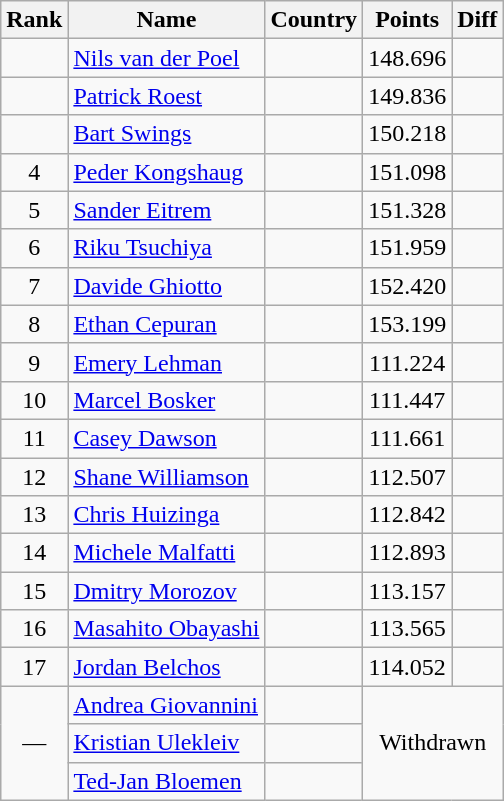<table class="wikitable sortable" style="text-align:center">
<tr>
<th>Rank</th>
<th>Name</th>
<th>Country</th>
<th>Points</th>
<th>Diff</th>
</tr>
<tr>
<td></td>
<td align=left><a href='#'>Nils van der Poel</a></td>
<td align=left></td>
<td>148.696</td>
<td></td>
</tr>
<tr>
<td></td>
<td align=left><a href='#'>Patrick Roest</a></td>
<td align=left></td>
<td>149.836</td>
<td></td>
</tr>
<tr>
<td></td>
<td align=left><a href='#'>Bart Swings</a></td>
<td align=left></td>
<td>150.218</td>
<td></td>
</tr>
<tr>
<td>4</td>
<td align=left><a href='#'>Peder Kongshaug</a></td>
<td align=left></td>
<td>151.098</td>
<td></td>
</tr>
<tr>
<td>5</td>
<td align=left><a href='#'>Sander Eitrem</a></td>
<td align=left></td>
<td>151.328</td>
<td></td>
</tr>
<tr>
<td>6</td>
<td align=left><a href='#'>Riku Tsuchiya</a></td>
<td align=left></td>
<td>151.959</td>
<td></td>
</tr>
<tr>
<td>7</td>
<td align=left><a href='#'>Davide Ghiotto</a></td>
<td align=left></td>
<td>152.420</td>
<td></td>
</tr>
<tr>
<td>8</td>
<td align=left><a href='#'>Ethan Cepuran</a></td>
<td align=left></td>
<td>153.199</td>
<td></td>
</tr>
<tr>
<td>9</td>
<td align=left><a href='#'>Emery Lehman</a></td>
<td align=left></td>
<td>111.224</td>
<td></td>
</tr>
<tr>
<td>10</td>
<td align=left><a href='#'>Marcel Bosker</a></td>
<td align=left></td>
<td>111.447</td>
<td></td>
</tr>
<tr>
<td>11</td>
<td align=left><a href='#'>Casey Dawson</a></td>
<td align=left></td>
<td>111.661</td>
<td></td>
</tr>
<tr>
<td>12</td>
<td align=left><a href='#'>Shane Williamson</a></td>
<td align=left></td>
<td>112.507</td>
<td></td>
</tr>
<tr>
<td>13</td>
<td align=left><a href='#'>Chris Huizinga</a></td>
<td align=left></td>
<td>112.842</td>
<td></td>
</tr>
<tr>
<td>14</td>
<td align=left><a href='#'>Michele Malfatti</a></td>
<td align=left></td>
<td>112.893</td>
<td></td>
</tr>
<tr>
<td>15</td>
<td align=left><a href='#'>Dmitry Morozov</a></td>
<td align=left></td>
<td>113.157</td>
<td></td>
</tr>
<tr>
<td>16</td>
<td align=left><a href='#'>Masahito Obayashi</a></td>
<td align=left></td>
<td>113.565</td>
<td></td>
</tr>
<tr>
<td>17</td>
<td align=left><a href='#'>Jordan Belchos</a></td>
<td align=left></td>
<td>114.052</td>
<td></td>
</tr>
<tr>
<td rowspan=3>—</td>
<td align=left><a href='#'>Andrea Giovannini</a></td>
<td align=left></td>
<td colspan=2 rowspan=3>Withdrawn</td>
</tr>
<tr>
<td align=left><a href='#'>Kristian Ulekleiv</a></td>
<td align=left></td>
</tr>
<tr>
<td align=left><a href='#'>Ted-Jan Bloemen</a></td>
<td align=left></td>
</tr>
</table>
